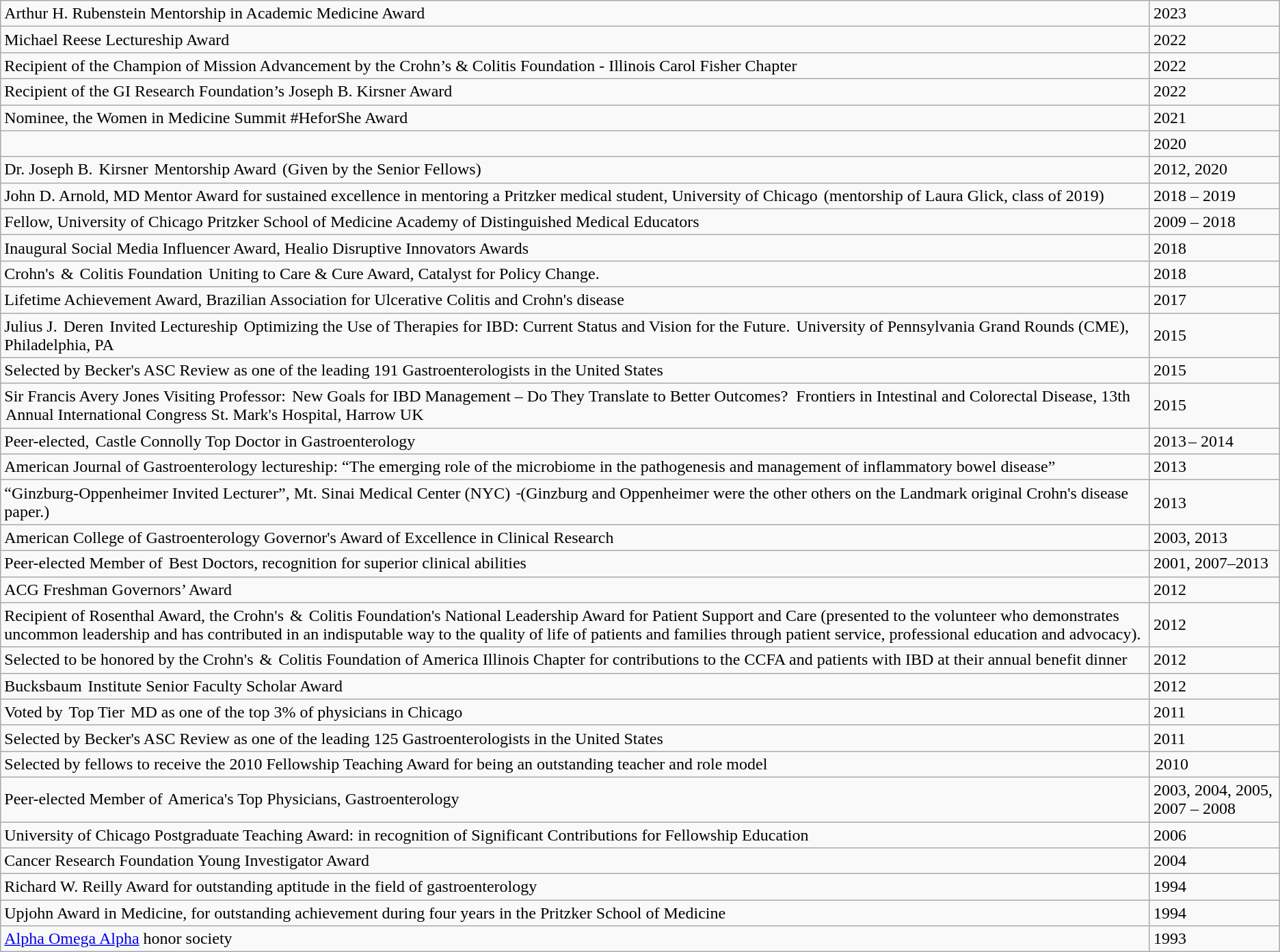<table class="wikitable sortable">
<tr>
<td>Arthur H. Rubenstein Mentorship in Academic Medicine Award</td>
<td>2023</td>
</tr>
<tr>
<td>Michael Reese Lectureship Award</td>
<td>2022</td>
</tr>
<tr>
<td>Recipient of the Champion of Mission Advancement by the Crohn’s & Colitis Foundation - Illinois Carol Fisher Chapter</td>
<td>2022</td>
</tr>
<tr>
<td>Recipient of the GI Research Foundation’s Joseph B. Kirsner Award</td>
<td>2022</td>
</tr>
<tr>
<td>Nominee, the Women in Medicine Summit #HeforShe Award</td>
<td>2021</td>
</tr>
<tr>
<td></td>
<td>2020</td>
</tr>
<tr>
<td>Dr. Joseph B.  Kirsner  Mentorship Award  (Given by the Senior Fellows) </td>
<td>2012, 2020 </td>
</tr>
<tr>
<td>John D. Arnold, MD Mentor Award for sustained excellence in mentoring a Pritzker medical student, University of Chicago  (mentorship of Laura Glick, class of 2019) </td>
<td>2018 – 2019  </td>
</tr>
<tr>
<td>Fellow, University of Chicago Pritzker School of Medicine Academy of Distinguished Medical Educators</td>
<td>2009 – 2018 </td>
</tr>
<tr>
<td>Inaugural Social Media Influencer Award, Healio Disruptive Innovators Awards </td>
<td>2018 </td>
</tr>
<tr>
<td>Crohn's  &  Colitis Foundation  Uniting to Care & Cure Award, Catalyst for Policy Change.</td>
<td>2018 </td>
</tr>
<tr>
<td>Lifetime Achievement Award, Brazilian Association for Ulcerative Colitis and Crohn's disease </td>
<td>2017 </td>
</tr>
<tr>
<td>Julius J.  Deren  Invited Lectureship  Optimizing the Use of Therapies for IBD: Current Status and Vision for the Future.  University of Pennsylvania Grand Rounds (CME), Philadelphia, PA </td>
<td>2015 </td>
</tr>
<tr>
<td>Selected by Becker's ASC Review as one of the leading 191 Gastroenterologists in the United States </td>
<td>2015 </td>
</tr>
<tr>
<td>Sir Francis Avery Jones Visiting Professor:  New Goals for IBD Management – Do They Translate to Better Outcomes?   Frontiers in Intestinal and Colorectal Disease, 13th  Annual International Congress St. Mark's Hospital, Harrow UK </td>
<td>2015 </td>
</tr>
<tr>
<td>Peer-elected,  Castle Connolly Top Doctor in Gastroenterology </td>
<td>2013 – 2014  </td>
</tr>
<tr>
<td>American Journal of Gastroenterology lectureship: “The emerging role of the microbiome in the pathogenesis and management of inflammatory bowel disease” </td>
<td>2013 </td>
</tr>
<tr>
<td>“Ginzburg-Oppenheimer Invited Lecturer”, Mt. Sinai Medical Center (NYC)  <s>  </s>(Ginzburg and Oppenheimer were the other others on the Landmark original Crohn's disease paper.) </td>
<td>2013 </td>
</tr>
<tr>
<td>American College of Gastroenterology Governor's Award of Excellence in Clinical Research  </td>
<td>2003, 2013 </td>
</tr>
<tr>
<td>Peer-elected Member of  Best Doctors, recognition for superior clinical abilities </td>
<td>2001, 2007–2013  </td>
</tr>
<tr>
<td>ACG Freshman Governors’ Award </td>
<td>2012 </td>
</tr>
<tr>
<td>Recipient of Rosenthal Award, the Crohn's  &  Colitis Foundation's National Leadership Award for Patient Support and Care (presented to the volunteer who demonstrates uncommon leadership and has contributed in an indisputable way to the quality of life of patients and families through patient service, professional education and advocacy). </td>
<td>2012 </td>
</tr>
<tr>
<td>Selected to be honored by the Crohn's  &  Colitis Foundation of America Illinois Chapter for contributions to the CCFA and patients with IBD at their annual benefit dinner </td>
<td>2012</td>
</tr>
<tr>
<td>Bucksbaum  Institute Senior Faculty Scholar Award </td>
<td>2012 </td>
</tr>
<tr>
<td>Voted by  Top Tier  MD as one of the top 3% of physicians in Chicago </td>
<td>2011 </td>
</tr>
<tr>
<td>Selected by Becker's ASC Review as one of the leading 125 Gastroenterologists in the United States </td>
<td>2011 </td>
</tr>
<tr>
<td>Selected by fellows to receive the 2010 Fellowship Teaching Award for being an outstanding teacher and role model </td>
<td> 2010 </td>
</tr>
<tr>
<td>Peer-elected Member of  America's Top Physicians, Gastroenterology </td>
<td>2003, 2004, 2005, 2007 – 2008  </td>
</tr>
<tr>
<td>University of Chicago Postgraduate Teaching Award: in recognition of Significant Contributions for Fellowship Education </td>
<td>2006 </td>
</tr>
<tr>
<td>Cancer Research Foundation Young Investigator Award </td>
<td>2004 </td>
</tr>
<tr>
<td>Richard W. Reilly Award for outstanding aptitude in the field of gastroenterology </td>
<td>1994 </td>
</tr>
<tr>
<td>Upjohn Award in Medicine, for outstanding achievement during four years in the Pritzker School of Medicine </td>
<td>1994 </td>
</tr>
<tr>
<td><a href='#'>Alpha Omega Alpha</a> honor society</td>
<td>1993 </td>
</tr>
</table>
